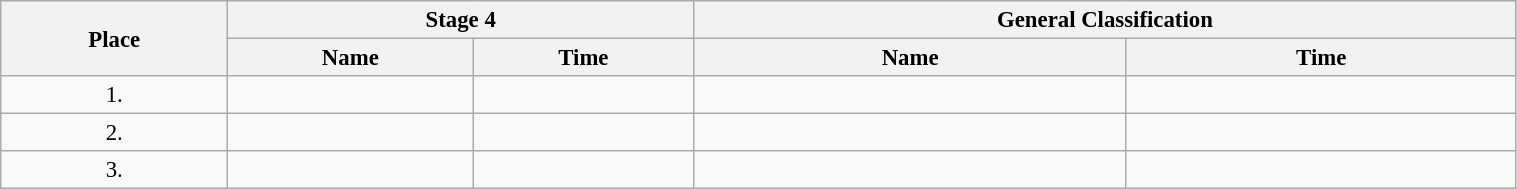<table class=wikitable style="font-size:95%" width="80%">
<tr>
<th rowspan="2">Place</th>
<th colspan="2">Stage 4</th>
<th colspan="2">General Classification</th>
</tr>
<tr>
<th>Name</th>
<th>Time</th>
<th>Name</th>
<th>Time</th>
</tr>
<tr>
<td align="center">1.</td>
<td></td>
<td></td>
<td></td>
<td></td>
</tr>
<tr>
<td align="center">2.</td>
<td></td>
<td></td>
<td></td>
<td></td>
</tr>
<tr>
<td align="center">3.</td>
<td></td>
<td></td>
<td></td>
<td></td>
</tr>
</table>
